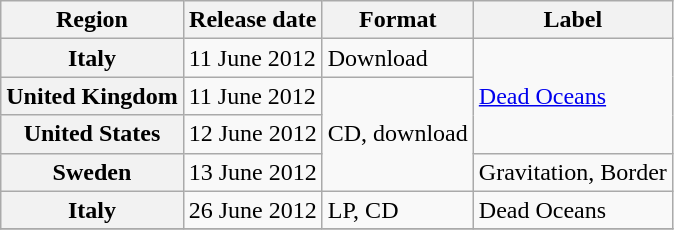<table class="wikitable plainrowheaders">
<tr>
<th>Region</th>
<th>Release date</th>
<th>Format</th>
<th>Label</th>
</tr>
<tr>
<th scope="row">Italy</th>
<td>11 June 2012</td>
<td>Download</td>
<td rowspan="3"><a href='#'>Dead Oceans</a></td>
</tr>
<tr>
<th scope="row">United Kingdom</th>
<td>11 June 2012</td>
<td rowspan="3">CD, download</td>
</tr>
<tr>
<th scope="row">United States</th>
<td>12 June 2012</td>
</tr>
<tr>
<th scope="row">Sweden</th>
<td>13 June 2012</td>
<td>Gravitation, Border</td>
</tr>
<tr>
<th scope="row">Italy</th>
<td>26 June 2012</td>
<td>LP, CD</td>
<td>Dead Oceans</td>
</tr>
<tr>
</tr>
</table>
